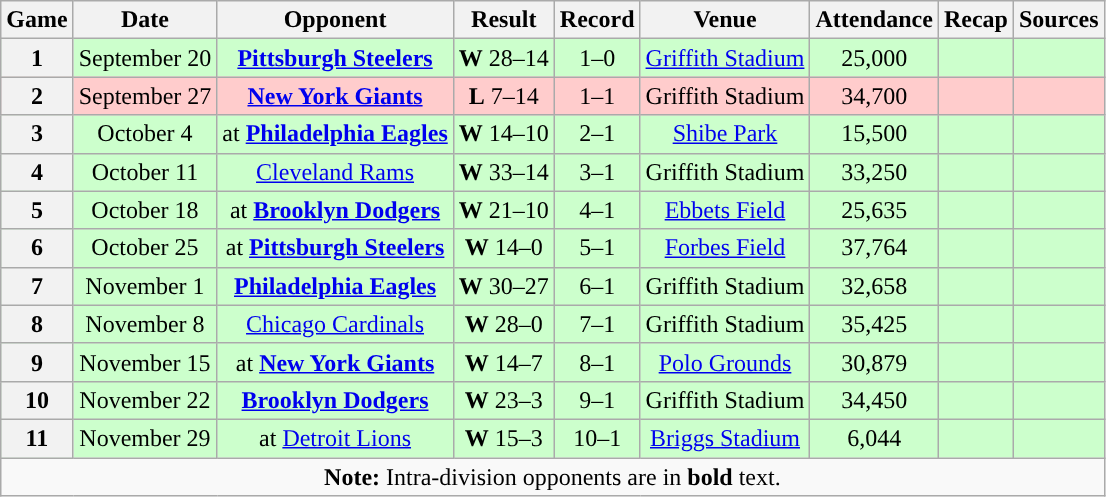<table class="wikitable" style="text-align:center">
<tr>
<th>Game</th>
<th>Date</th>
<th>Opponent</th>
<th>Result</th>
<th>Record</th>
<th>Venue</th>
<th>Attendance</th>
<th>Recap</th>
<th>Sources</th>
</tr>
<tr style="background:#cfc">
<th>1</th>
<td>September 20</td>
<td><strong><a href='#'>Pittsburgh Steelers</a></strong></td>
<td><strong>W</strong> 28–14</td>
<td>1–0</td>
<td><a href='#'>Griffith Stadium</a></td>
<td>25,000</td>
<td></td>
<td></td>
</tr>
<tr style="background:#fcc">
<th>2</th>
<td>September 27</td>
<td><strong><a href='#'>New York Giants</a></strong></td>
<td><strong>L</strong> 7–14</td>
<td>1–1</td>
<td>Griffith Stadium</td>
<td>34,700</td>
<td></td>
<td></td>
</tr>
<tr style="background:#cfc">
<th>3</th>
<td>October 4</td>
<td>at <strong><a href='#'>Philadelphia Eagles</a></strong></td>
<td><strong>W</strong> 14–10</td>
<td>2–1</td>
<td><a href='#'>Shibe Park</a></td>
<td>15,500</td>
<td></td>
<td></td>
</tr>
<tr style="background:#cfc">
<th>4</th>
<td>October 11</td>
<td><a href='#'>Cleveland Rams</a></td>
<td><strong>W</strong> 33–14</td>
<td>3–1</td>
<td>Griffith Stadium</td>
<td>33,250</td>
<td></td>
<td></td>
</tr>
<tr style="background:#cfc">
<th>5</th>
<td>October 18</td>
<td>at <strong><a href='#'>Brooklyn Dodgers</a></strong></td>
<td><strong>W</strong> 21–10</td>
<td>4–1</td>
<td><a href='#'>Ebbets Field</a></td>
<td>25,635</td>
<td></td>
<td></td>
</tr>
<tr style="background:#cfc">
<th>6</th>
<td>October 25</td>
<td>at <strong><a href='#'>Pittsburgh Steelers</a></strong></td>
<td><strong>W</strong> 14–0</td>
<td>5–1</td>
<td><a href='#'>Forbes Field</a></td>
<td>37,764</td>
<td></td>
<td></td>
</tr>
<tr style="background:#cfc">
<th>7</th>
<td>November 1</td>
<td><strong><a href='#'>Philadelphia Eagles</a></strong></td>
<td><strong>W</strong> 30–27</td>
<td>6–1</td>
<td>Griffith Stadium</td>
<td>32,658</td>
<td></td>
<td></td>
</tr>
<tr style="background:#cfc">
<th>8</th>
<td>November 8</td>
<td><a href='#'>Chicago Cardinals</a></td>
<td><strong>W</strong> 28–0</td>
<td>7–1</td>
<td>Griffith Stadium</td>
<td>35,425</td>
<td></td>
<td></td>
</tr>
<tr style="background:#cfc">
<th>9</th>
<td>November 15</td>
<td>at <strong><a href='#'>New York Giants</a></strong></td>
<td><strong>W</strong> 14–7</td>
<td>8–1</td>
<td><a href='#'>Polo Grounds</a></td>
<td>30,879</td>
<td></td>
<td></td>
</tr>
<tr style="background:#cfc">
<th>10</th>
<td>November 22</td>
<td><strong><a href='#'>Brooklyn Dodgers</a></strong></td>
<td><strong>W</strong> 23–3</td>
<td>9–1</td>
<td>Griffith Stadium</td>
<td>34,450</td>
<td></td>
<td></td>
</tr>
<tr style="background:#cfc">
<th>11</th>
<td>November 29</td>
<td>at <a href='#'>Detroit Lions</a></td>
<td><strong>W</strong> 15–3</td>
<td>10–1</td>
<td><a href='#'>Briggs Stadium</a></td>
<td>6,044</td>
<td></td>
<td></td>
</tr>
<tr>
<td colspan="10"><strong>Note:</strong> Intra-division opponents are in <strong>bold</strong> text.</td>
</tr>
</table>
